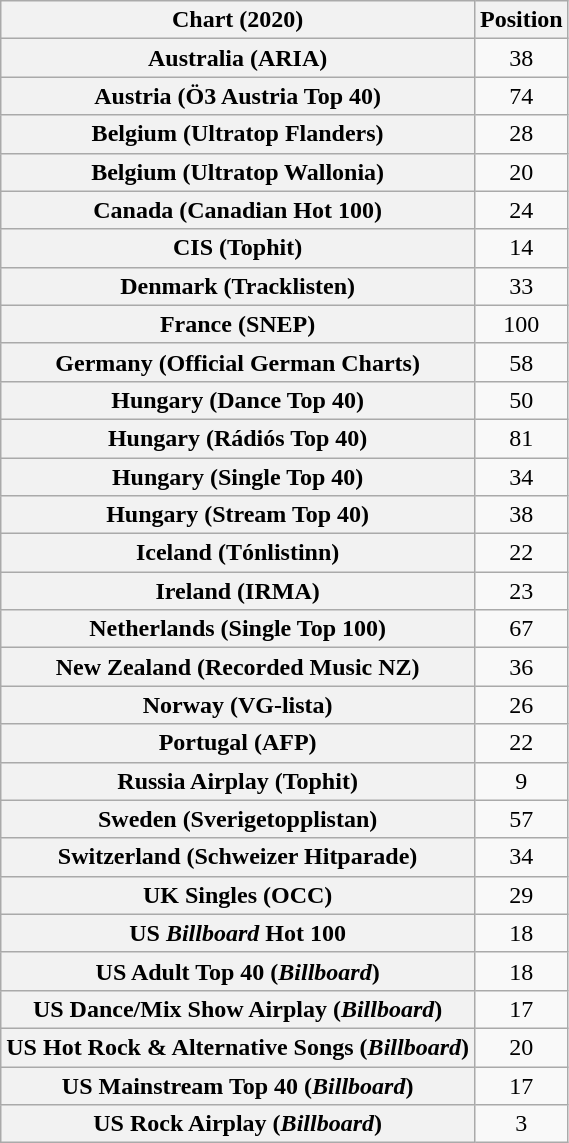<table class="wikitable sortable plainrowheaders" style="text-align:center">
<tr>
<th scope="col">Chart (2020)</th>
<th scope="col">Position</th>
</tr>
<tr>
<th scope="row">Australia (ARIA)</th>
<td>38</td>
</tr>
<tr>
<th scope="row">Austria (Ö3 Austria Top 40)</th>
<td>74</td>
</tr>
<tr>
<th scope="row">Belgium (Ultratop Flanders)</th>
<td>28</td>
</tr>
<tr>
<th scope="row">Belgium (Ultratop Wallonia)</th>
<td>20</td>
</tr>
<tr>
<th scope="row">Canada (Canadian Hot 100)</th>
<td>24</td>
</tr>
<tr>
<th scope="row">CIS (Tophit)</th>
<td>14</td>
</tr>
<tr>
<th scope="row">Denmark (Tracklisten)</th>
<td>33</td>
</tr>
<tr>
<th scope="row">France (SNEP)</th>
<td>100</td>
</tr>
<tr>
<th scope="row">Germany (Official German Charts)</th>
<td>58</td>
</tr>
<tr>
<th scope="row">Hungary (Dance Top 40)</th>
<td>50</td>
</tr>
<tr>
<th scope="row">Hungary (Rádiós Top 40)</th>
<td>81</td>
</tr>
<tr>
<th scope="row">Hungary (Single Top 40)</th>
<td>34</td>
</tr>
<tr>
<th scope="row">Hungary (Stream Top 40)</th>
<td>38</td>
</tr>
<tr>
<th scope="row">Iceland (Tónlistinn)</th>
<td>22</td>
</tr>
<tr>
<th scope="row">Ireland (IRMA)</th>
<td>23</td>
</tr>
<tr>
<th scope="row">Netherlands (Single Top 100)</th>
<td>67</td>
</tr>
<tr>
<th scope="row">New Zealand (Recorded Music NZ)</th>
<td>36</td>
</tr>
<tr>
<th scope="row">Norway (VG-lista)</th>
<td>26</td>
</tr>
<tr>
<th scope="row">Portugal (AFP)</th>
<td>22</td>
</tr>
<tr>
<th scope="row">Russia Airplay (Tophit)</th>
<td>9</td>
</tr>
<tr>
<th scope="row">Sweden (Sverigetopplistan)</th>
<td>57</td>
</tr>
<tr>
<th scope="row">Switzerland (Schweizer Hitparade)</th>
<td>34</td>
</tr>
<tr>
<th scope="row">UK Singles (OCC)</th>
<td>29</td>
</tr>
<tr>
<th scope="row">US <em>Billboard</em> Hot 100</th>
<td>18</td>
</tr>
<tr>
<th scope="row">US Adult Top 40 (<em>Billboard</em>)</th>
<td>18</td>
</tr>
<tr>
<th scope="row">US Dance/Mix Show Airplay (<em>Billboard</em>)</th>
<td>17</td>
</tr>
<tr>
<th scope="row">US Hot Rock & Alternative Songs (<em>Billboard</em>)</th>
<td>20</td>
</tr>
<tr>
<th scope="row">US Mainstream Top 40 (<em>Billboard</em>)</th>
<td>17</td>
</tr>
<tr>
<th scope="row">US Rock Airplay (<em>Billboard</em>)</th>
<td>3</td>
</tr>
</table>
